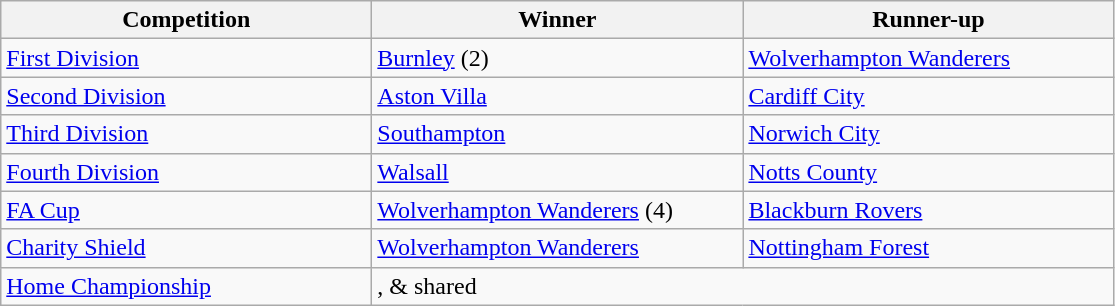<table class="wikitable">
<tr>
<th style="width:15em">Competition</th>
<th style="width:15em">Winner</th>
<th style="width:15em">Runner-up</th>
</tr>
<tr>
<td><a href='#'>First Division</a></td>
<td><a href='#'>Burnley</a> (2)</td>
<td><a href='#'>Wolverhampton Wanderers</a></td>
</tr>
<tr>
<td><a href='#'>Second Division</a></td>
<td><a href='#'>Aston Villa</a></td>
<td><a href='#'>Cardiff City</a></td>
</tr>
<tr>
<td><a href='#'>Third Division</a></td>
<td><a href='#'>Southampton</a></td>
<td><a href='#'>Norwich City</a></td>
</tr>
<tr>
<td><a href='#'>Fourth Division</a></td>
<td><a href='#'>Walsall</a></td>
<td><a href='#'>Notts County</a></td>
</tr>
<tr>
<td><a href='#'>FA Cup</a></td>
<td><a href='#'>Wolverhampton Wanderers</a> (4)</td>
<td><a href='#'>Blackburn Rovers</a></td>
</tr>
<tr>
<td><a href='#'>Charity Shield</a></td>
<td><a href='#'>Wolverhampton Wanderers</a></td>
<td><a href='#'>Nottingham Forest</a></td>
</tr>
<tr>
<td><a href='#'>Home Championship</a></td>
<td colspan=2>,  &  shared</td>
</tr>
</table>
